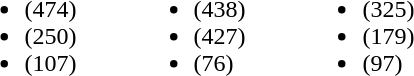<table>
<tr>
<td><br><ul><li> (474)</li><li> (250)</li><li> (107)</li></ul></td>
<td width=30></td>
<td valign=top><br><ul><li> (438)</li><li> (427)</li><li> (76)</li></ul></td>
<td width=30></td>
<td valign=top><br><ul><li> (325)</li><li> (179)</li><li> (97)</li></ul></td>
</tr>
</table>
